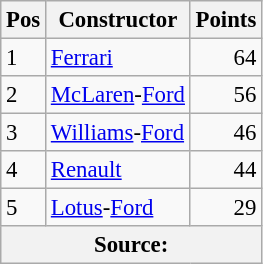<table class="wikitable" style="font-size: 95%;">
<tr>
<th>Pos</th>
<th>Constructor</th>
<th>Points</th>
</tr>
<tr>
<td>1</td>
<td> <a href='#'>Ferrari</a></td>
<td align="right">64</td>
</tr>
<tr>
<td>2</td>
<td> <a href='#'>McLaren</a>-<a href='#'>Ford</a></td>
<td align="right">56</td>
</tr>
<tr>
<td>3</td>
<td> <a href='#'>Williams</a>-<a href='#'>Ford</a></td>
<td align="right">46</td>
</tr>
<tr>
<td>4</td>
<td> <a href='#'>Renault</a></td>
<td align="right">44</td>
</tr>
<tr>
<td>5</td>
<td> <a href='#'>Lotus</a>-<a href='#'>Ford</a></td>
<td align="right">29</td>
</tr>
<tr>
<th colspan=4>Source: </th>
</tr>
</table>
